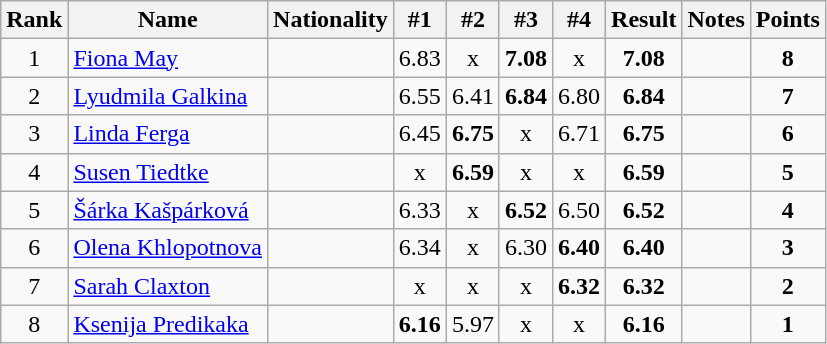<table class="wikitable sortable" style="text-align:center">
<tr>
<th>Rank</th>
<th>Name</th>
<th>Nationality</th>
<th>#1</th>
<th>#2</th>
<th>#3</th>
<th>#4</th>
<th>Result</th>
<th>Notes</th>
<th>Points</th>
</tr>
<tr>
<td>1</td>
<td align=left><a href='#'>Fiona May</a></td>
<td align=left></td>
<td>6.83</td>
<td>x</td>
<td><strong>7.08</strong></td>
<td>x</td>
<td><strong>7.08</strong></td>
<td></td>
<td><strong>8</strong></td>
</tr>
<tr>
<td>2</td>
<td align=left><a href='#'>Lyudmila Galkina</a></td>
<td align=left></td>
<td>6.55</td>
<td>6.41</td>
<td><strong>6.84</strong></td>
<td>6.80</td>
<td><strong>6.84</strong></td>
<td></td>
<td><strong>7</strong></td>
</tr>
<tr>
<td>3</td>
<td align=left><a href='#'>Linda Ferga</a></td>
<td align=left></td>
<td>6.45</td>
<td><strong>6.75</strong></td>
<td>x</td>
<td>6.71</td>
<td><strong>6.75</strong></td>
<td></td>
<td><strong>6</strong></td>
</tr>
<tr>
<td>4</td>
<td align=left><a href='#'>Susen Tiedtke</a></td>
<td align=left></td>
<td>x</td>
<td><strong>6.59</strong></td>
<td>x</td>
<td>x</td>
<td><strong>6.59</strong></td>
<td></td>
<td><strong>5</strong></td>
</tr>
<tr>
<td>5</td>
<td align=left><a href='#'>Šárka Kašpárková</a></td>
<td align=left></td>
<td>6.33</td>
<td>x</td>
<td><strong>6.52</strong></td>
<td>6.50</td>
<td><strong>6.52</strong></td>
<td></td>
<td><strong>4</strong></td>
</tr>
<tr>
<td>6</td>
<td align=left><a href='#'>Olena Khlopotnova</a></td>
<td align=left></td>
<td>6.34</td>
<td>x</td>
<td>6.30</td>
<td><strong>6.40</strong></td>
<td><strong>6.40</strong></td>
<td></td>
<td><strong>3</strong></td>
</tr>
<tr>
<td>7</td>
<td align=left><a href='#'>Sarah Claxton</a></td>
<td align=left></td>
<td>x</td>
<td>x</td>
<td>x</td>
<td><strong>6.32</strong></td>
<td><strong>6.32</strong></td>
<td></td>
<td><strong>2</strong></td>
</tr>
<tr>
<td>8</td>
<td align=left><a href='#'>Ksenija Predikaka</a></td>
<td align=left></td>
<td><strong>6.16</strong></td>
<td>5.97</td>
<td>x</td>
<td>x</td>
<td><strong>6.16</strong></td>
<td></td>
<td><strong>1</strong></td>
</tr>
</table>
